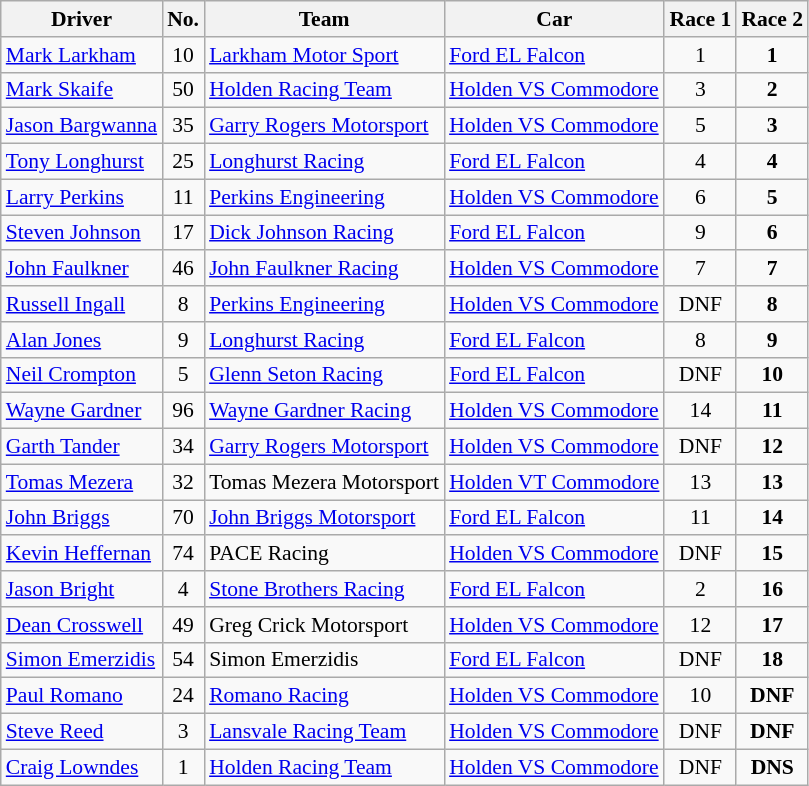<table class="wikitable" style="font-size: 90%">
<tr>
<th>Driver</th>
<th>No.</th>
<th>Team</th>
<th>Car</th>
<th>Race 1</th>
<th>Race 2</th>
</tr>
<tr>
<td> <a href='#'>Mark Larkham</a></td>
<td align="center">10</td>
<td><a href='#'>Larkham Motor Sport</a></td>
<td><a href='#'>Ford EL Falcon</a></td>
<td align="center">1</td>
<td align="center"><strong>1</strong></td>
</tr>
<tr>
<td> <a href='#'>Mark Skaife</a></td>
<td align="center">50</td>
<td><a href='#'>Holden Racing Team</a></td>
<td><a href='#'>Holden VS Commodore</a></td>
<td align="center">3</td>
<td align="center"><strong>2</strong></td>
</tr>
<tr>
<td> <a href='#'>Jason Bargwanna</a></td>
<td align="center">35</td>
<td><a href='#'>Garry Rogers Motorsport</a></td>
<td><a href='#'>Holden VS Commodore</a></td>
<td align="center">5</td>
<td align="center"><strong>3</strong></td>
</tr>
<tr>
<td> <a href='#'>Tony Longhurst</a></td>
<td align="center">25</td>
<td><a href='#'>Longhurst Racing</a></td>
<td><a href='#'>Ford EL Falcon</a></td>
<td align="center">4</td>
<td align="center"><strong>4</strong></td>
</tr>
<tr>
<td> <a href='#'>Larry Perkins</a></td>
<td align="center">11</td>
<td><a href='#'>Perkins Engineering</a></td>
<td><a href='#'>Holden VS Commodore</a></td>
<td align="center">6</td>
<td align="center"><strong>5</strong></td>
</tr>
<tr>
<td> <a href='#'>Steven Johnson</a></td>
<td align="center">17</td>
<td><a href='#'>Dick Johnson Racing</a></td>
<td><a href='#'>Ford EL Falcon</a></td>
<td align="center">9</td>
<td align="center"><strong>6</strong></td>
</tr>
<tr>
<td> <a href='#'>John Faulkner</a></td>
<td align="center">46</td>
<td><a href='#'>John Faulkner Racing</a></td>
<td><a href='#'>Holden VS Commodore</a></td>
<td align="center">7</td>
<td align="center"><strong>7</strong></td>
</tr>
<tr>
<td> <a href='#'>Russell Ingall</a></td>
<td align="center">8</td>
<td><a href='#'>Perkins Engineering</a></td>
<td><a href='#'>Holden VS Commodore</a></td>
<td align="center">DNF</td>
<td align="center"><strong>8</strong></td>
</tr>
<tr>
<td> <a href='#'>Alan Jones</a></td>
<td align="center">9</td>
<td><a href='#'>Longhurst Racing</a></td>
<td><a href='#'>Ford EL Falcon</a></td>
<td align="center">8</td>
<td align="center"><strong>9</strong></td>
</tr>
<tr>
<td> <a href='#'>Neil Crompton</a></td>
<td align="center">5</td>
<td><a href='#'>Glenn Seton Racing</a></td>
<td><a href='#'>Ford EL Falcon</a></td>
<td align="center">DNF</td>
<td align="center"><strong>10</strong></td>
</tr>
<tr>
<td> <a href='#'>Wayne Gardner</a></td>
<td align="center">96</td>
<td><a href='#'>Wayne Gardner Racing</a></td>
<td><a href='#'>Holden VS Commodore</a></td>
<td align="center">14</td>
<td align="center"><strong>11</strong></td>
</tr>
<tr>
<td> <a href='#'>Garth Tander</a></td>
<td align="center">34</td>
<td><a href='#'>Garry Rogers Motorsport</a></td>
<td><a href='#'>Holden VS Commodore</a></td>
<td align="center">DNF</td>
<td align="center"><strong>12</strong></td>
</tr>
<tr>
<td> <a href='#'>Tomas Mezera</a></td>
<td align="center">32</td>
<td>Tomas Mezera Motorsport</td>
<td><a href='#'>Holden VT Commodore</a></td>
<td align="center">13</td>
<td align="center"><strong>13</strong></td>
</tr>
<tr>
<td> <a href='#'>John Briggs</a></td>
<td align="center">70</td>
<td><a href='#'>John Briggs Motorsport</a></td>
<td><a href='#'>Ford EL Falcon</a></td>
<td align="center">11</td>
<td align="center"><strong>14</strong></td>
</tr>
<tr>
<td> <a href='#'>Kevin Heffernan</a></td>
<td align="center">74</td>
<td>PACE Racing</td>
<td><a href='#'>Holden VS Commodore</a></td>
<td align="center">DNF</td>
<td align="center"><strong>15</strong></td>
</tr>
<tr>
<td> <a href='#'>Jason Bright</a></td>
<td align="center">4</td>
<td><a href='#'>Stone Brothers Racing</a></td>
<td><a href='#'>Ford EL Falcon</a></td>
<td align="center">2</td>
<td align="center"><strong>16</strong></td>
</tr>
<tr>
<td> <a href='#'>Dean Crosswell</a></td>
<td align="center">49</td>
<td>Greg Crick Motorsport</td>
<td><a href='#'>Holden VS Commodore</a></td>
<td align="center">12</td>
<td align="center"><strong>17</strong></td>
</tr>
<tr>
<td> <a href='#'>Simon Emerzidis</a></td>
<td align="center">54</td>
<td>Simon Emerzidis</td>
<td><a href='#'>Ford EL Falcon</a></td>
<td align="center">DNF</td>
<td align="center"><strong>18</strong></td>
</tr>
<tr>
<td> <a href='#'>Paul Romano</a></td>
<td align="center">24</td>
<td><a href='#'>Romano Racing</a></td>
<td><a href='#'>Holden VS Commodore</a></td>
<td align="center">10</td>
<td align="center"><strong>DNF</strong></td>
</tr>
<tr>
<td> <a href='#'>Steve Reed</a></td>
<td align="center">3</td>
<td><a href='#'>Lansvale Racing Team</a></td>
<td><a href='#'>Holden VS Commodore</a></td>
<td align="center">DNF</td>
<td align="center"><strong>DNF</strong></td>
</tr>
<tr>
<td> <a href='#'>Craig Lowndes</a></td>
<td align="center">1</td>
<td><a href='#'>Holden Racing Team</a></td>
<td><a href='#'>Holden VS Commodore</a></td>
<td align="center">DNF</td>
<td align="center"><strong>DNS</strong></td>
</tr>
</table>
